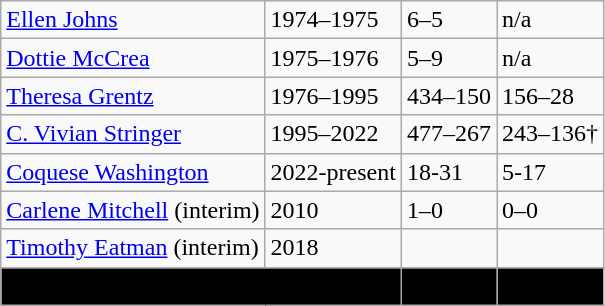<table class="wikitable">
<tr>
<td style="text-align:left"><a href='#'>Ellen Johns</a></td>
<td>1974–1975</td>
<td>6–5</td>
<td>n/a</td>
</tr>
<tr>
<td style="text-align:left"><a href='#'>Dottie McCrea</a></td>
<td>1975–1976</td>
<td>5–9</td>
<td>n/a</td>
</tr>
<tr>
<td style="text-align:left"><a href='#'>Theresa Grentz</a></td>
<td>1976–1995</td>
<td>434–150</td>
<td>156–28</td>
</tr>
<tr>
<td style="text-align:left"><a href='#'>C. Vivian Stringer</a></td>
<td>1995–2022</td>
<td>477–267</td>
<td>243–136†</td>
</tr>
<tr>
<td style="text-align:left"><a href='#'>Coquese Washington</a></td>
<td>2022-present</td>
<td>18-31</td>
<td>5-17</td>
</tr>
<tr>
<td style="text-align:left"><a href='#'>Carlene Mitchell</a> (interim)</td>
<td>2010</td>
<td>1–0</td>
<td>0–0</td>
</tr>
<tr>
<td style="text-align:left"><a href='#'>Timothy Eatman</a> (interim)</td>
<td>2018</td>
<td></td>
<td></td>
</tr>
<tr>
</tr>
<tr align="center">
<td colspan=2 bgcolor="#000000"><span><strong>Totals</strong></span></td>
<td colspan=1 bgcolor="#000000"><span><strong>941–462</strong></span></td>
<td colspan=1 bgcolor="#000000"><span><strong>404–181</strong></span></td>
</tr>
</table>
